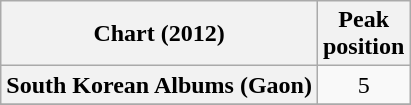<table class="wikitable plainrowheaders">
<tr>
<th scope="col">Chart (2012)</th>
<th scope="col">Peak<br>position</th>
</tr>
<tr>
<th scope="row">South Korean Albums (Gaon)</th>
<td style="text-align:center">5</td>
</tr>
<tr>
</tr>
</table>
